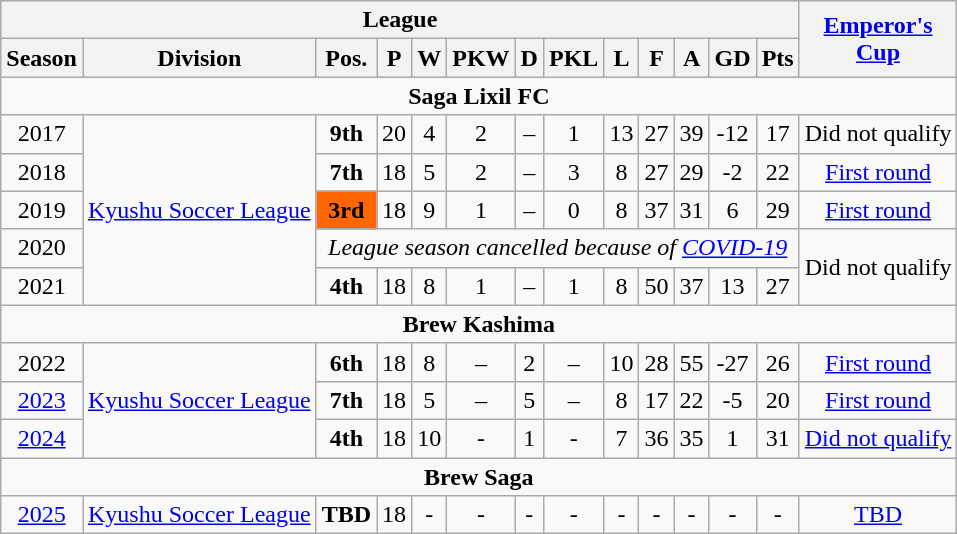<table class="wikitable" style="text-align:center;">
<tr>
<th colspan="13"><strong>League</strong></th>
<th rowspan="2"><a href='#'>Emperor's<br> Cup</a></th>
</tr>
<tr>
<th>Season</th>
<th>Division</th>
<th>Pos.</th>
<th>P</th>
<th>W</th>
<th>PKW</th>
<th>D</th>
<th>PKL</th>
<th>L</th>
<th>F</th>
<th>A</th>
<th>GD</th>
<th>Pts</th>
</tr>
<tr>
<td colspan="14"><strong>Saga Lixil FC</strong></td>
</tr>
<tr>
<td>2017</td>
<td rowspan="5"><a href='#'>Kyushu Soccer League</a></td>
<td><strong>9th</strong></td>
<td>20</td>
<td>4</td>
<td>2</td>
<td>–</td>
<td>1</td>
<td>13</td>
<td>27</td>
<td>39</td>
<td>-12</td>
<td>17</td>
<td>Did not qualify</td>
</tr>
<tr>
<td>2018</td>
<td><strong>7th</strong></td>
<td>18</td>
<td>5</td>
<td>2</td>
<td>–</td>
<td>3</td>
<td>8</td>
<td>27</td>
<td>29</td>
<td>-2</td>
<td>22</td>
<td><a href='#'>First round</a></td>
</tr>
<tr>
<td>2019</td>
<td bgcolor=ff6600><strong>3rd</strong></td>
<td>18</td>
<td>9</td>
<td>1</td>
<td>–</td>
<td>0</td>
<td>8</td>
<td>37</td>
<td>31</td>
<td>6</td>
<td>29</td>
<td><a href='#'>First round</a></td>
</tr>
<tr>
<td>2020</td>
<td colspan="11"><em>League season cancelled because of <a href='#'>COVID-19</a></em></td>
<td rowspan="2">Did not qualify</td>
</tr>
<tr>
<td>2021</td>
<td><strong>4th</strong></td>
<td>18</td>
<td>8</td>
<td>1</td>
<td>–</td>
<td>1</td>
<td>8</td>
<td>50</td>
<td>37</td>
<td>13</td>
<td>27</td>
</tr>
<tr>
<td colspan="14"><strong>Brew Kashima</strong></td>
</tr>
<tr>
<td>2022</td>
<td rowspan="3"><a href='#'>Kyushu Soccer League</a></td>
<td><strong>6th</strong></td>
<td>18</td>
<td>8</td>
<td>–</td>
<td>2</td>
<td>–</td>
<td>10</td>
<td>28</td>
<td>55</td>
<td>-27</td>
<td>26</td>
<td><a href='#'>First round</a></td>
</tr>
<tr>
<td><a href='#'>2023</a></td>
<td><strong>7th</strong></td>
<td>18</td>
<td>5</td>
<td>–</td>
<td>5</td>
<td>–</td>
<td>8</td>
<td>17</td>
<td>22</td>
<td>-5</td>
<td>20</td>
<td><a href='#'>First round</a></td>
</tr>
<tr>
<td><a href='#'>2024</a></td>
<td><strong>4th</strong></td>
<td>18</td>
<td>10</td>
<td>-</td>
<td>1</td>
<td>-</td>
<td>7</td>
<td>36</td>
<td>35</td>
<td>1</td>
<td>31</td>
<td><a href='#'>Did not qualify</a></td>
</tr>
<tr>
<td colspan="14"><strong>Brew Saga</strong></td>
</tr>
<tr>
<td><a href='#'>2025</a></td>
<td><a href='#'>Kyushu Soccer League</a></td>
<td><strong>TBD</strong></td>
<td>18</td>
<td>-</td>
<td>-</td>
<td>-</td>
<td>-</td>
<td>-</td>
<td>-</td>
<td>-</td>
<td>-</td>
<td>-</td>
<td><a href='#'>TBD</a></td>
</tr>
</table>
